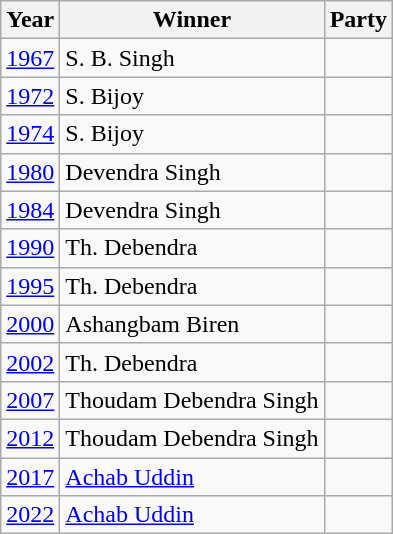<table class="wikitable">
<tr>
<th>Year</th>
<th>Winner</th>
<th colspan="2">Party</th>
</tr>
<tr>
<td><a href='#'>1967</a></td>
<td>S. B. Singh</td>
<td></td>
</tr>
<tr>
<td><a href='#'>1972</a></td>
<td>S. Bijoy</td>
<td></td>
</tr>
<tr>
<td><a href='#'>1974</a></td>
<td>S. Bijoy</td>
<td></td>
</tr>
<tr>
<td><a href='#'>1980</a></td>
<td>Devendra Singh</td>
<td></td>
</tr>
<tr>
<td><a href='#'>1984</a></td>
<td>Devendra Singh</td>
<td></td>
</tr>
<tr>
<td><a href='#'>1990</a></td>
<td>Th. Debendra</td>
<td></td>
</tr>
<tr>
<td><a href='#'>1995</a></td>
<td>Th. Debendra</td>
<td></td>
</tr>
<tr>
<td><a href='#'>2000</a></td>
<td>Ashangbam Biren</td>
<td></td>
</tr>
<tr>
<td><a href='#'>2002</a></td>
<td>Th. Debendra</td>
<td></td>
</tr>
<tr>
<td><a href='#'>2007</a></td>
<td>Thoudam Debendra Singh</td>
<td></td>
</tr>
<tr>
<td><a href='#'>2012</a></td>
<td>Thoudam Debendra Singh</td>
<td></td>
</tr>
<tr>
<td><a href='#'>2017</a></td>
<td><a href='#'>Achab Uddin</a></td>
<td></td>
</tr>
<tr>
<td><a href='#'>2022</a></td>
<td><a href='#'>Achab Uddin</a></td>
<td></td>
</tr>
</table>
